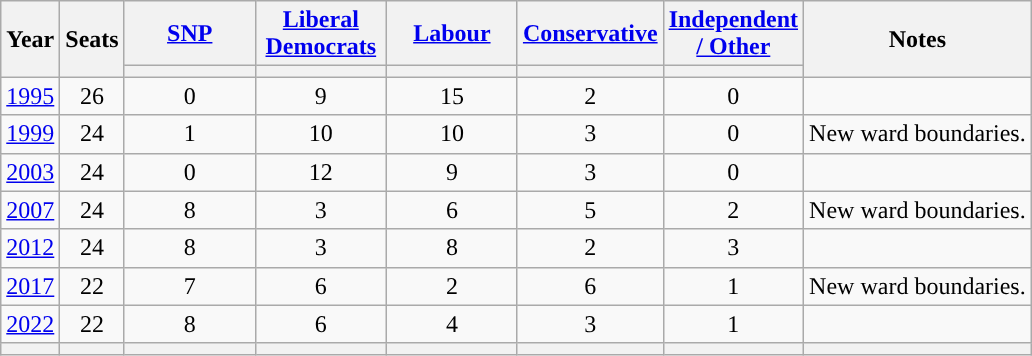<table class="wikitable" style=text-align:center>
<tr>
<th rowspan=2><strong>Year</strong></th>
<th rowspan=2><strong>Seats</strong></th>
<th width="80"><a href='#'><strong>SNP</strong></a></th>
<th width="80"><a href='#'><strong>Liberal Democrats</strong></a></th>
<th width="80"><a href='#'><strong>Labour</strong></a></th>
<th width="80"><a href='#'><strong>Conservative</strong></a></th>
<th width="80"><a href='#'><strong>Independent / Other</strong></a></th>
<th rowspan=2><strong>Notes</strong></th>
</tr>
<tr>
<th style="background-color: "></th>
<th style="background-color: "></th>
<th style="background-color: "></th>
<th style="background-color: "></th>
<th style="background-color: "></th>
</tr>
<tr>
<td><a href='#'>1995</a></td>
<td>26</td>
<td>0</td>
<td>9</td>
<td>15</td>
<td>2</td>
<td>0</td>
<td align=left></td>
</tr>
<tr>
<td><a href='#'>1999</a></td>
<td>24</td>
<td>1</td>
<td>10</td>
<td>10</td>
<td>3</td>
<td>0</td>
<td align=left>New ward boundaries.</td>
</tr>
<tr>
<td><a href='#'>2003</a></td>
<td>24</td>
<td>0</td>
<td>12</td>
<td>9</td>
<td>3</td>
<td>0</td>
<td align=left></td>
</tr>
<tr>
<td><a href='#'>2007</a></td>
<td>24</td>
<td>8</td>
<td>3</td>
<td>6</td>
<td>5</td>
<td>2</td>
<td align=left>New ward boundaries.</td>
</tr>
<tr>
<td><a href='#'>2012</a></td>
<td>24</td>
<td>8</td>
<td>3</td>
<td>8</td>
<td>2</td>
<td>3</td>
<td align=left></td>
</tr>
<tr>
<td><a href='#'>2017</a></td>
<td>22</td>
<td>7</td>
<td>6</td>
<td>2</td>
<td>6</td>
<td>1</td>
<td align=left>New ward boundaries.</td>
</tr>
<tr>
<td><a href='#'>2022</a></td>
<td>22</td>
<td>8</td>
<td>6</td>
<td>4</td>
<td>3</td>
<td>1</td>
<td align=left></td>
</tr>
<tr>
<th></th>
<th></th>
<th style="background-color: "></th>
<th style="background-color: "></th>
<th style="background-color: "></th>
<th style="background-color: "></th>
<th style="background-color: "></th>
<th></th>
</tr>
</table>
